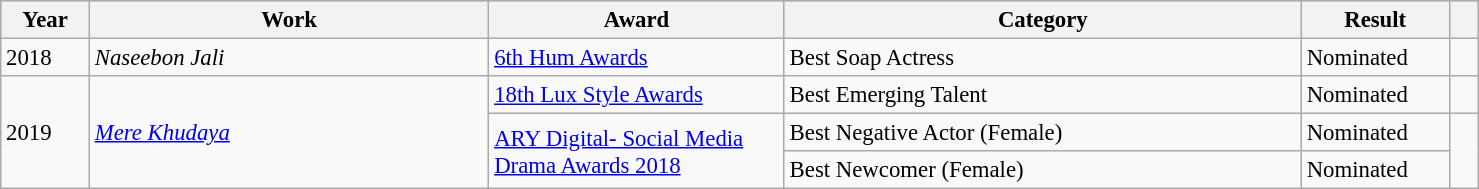<table class="wikitable" width="78%" style="font-size: 95%;">
<tr style="background:#ccc; text-align:center;">
<th scope="col" width="6%">Year</th>
<th scope="col" width=>Work</th>
<th scope="col" width="20%">Award</th>
<th scope="col" width="35%">Category</th>
<th scope="col" width="10%">Result</th>
<th></th>
</tr>
<tr>
<td>2018</td>
<td><em>Naseebon Jali</em></td>
<td><a href='#'>6th Hum Awards</a></td>
<td>Best Soap Actress</td>
<td>Nominated</td>
<td></td>
</tr>
<tr>
<td rowspan="3">2019</td>
<td rowspan="3"><em><a href='#'>Mere Khudaya</a></em></td>
<td><a href='#'>18th Lux Style Awards</a></td>
<td>Best Emerging Talent</td>
<td>Nominated</td>
<td></td>
</tr>
<tr>
<td rowspan="2"><a href='#'>ARY Digital- Social Media Drama Awards 2018</a></td>
<td>Best Negative Actor (Female)</td>
<td>Nominated</td>
<td rowspan="2"></td>
</tr>
<tr>
<td>Best Newcomer (Female)</td>
<td>Nominated</td>
</tr>
</table>
